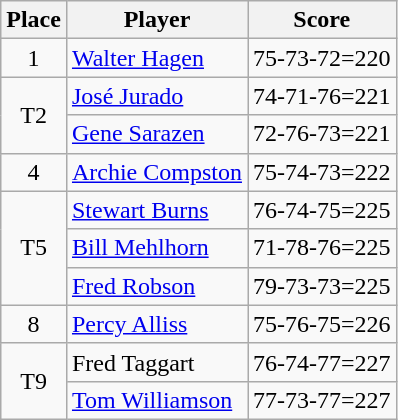<table class=wikitable>
<tr>
<th>Place</th>
<th>Player</th>
<th>Score</th>
</tr>
<tr>
<td align=center>1</td>
<td> <a href='#'>Walter Hagen</a></td>
<td>75-73-72=220</td>
</tr>
<tr>
<td rowspan=2 align=center>T2</td>
<td> <a href='#'>José Jurado</a></td>
<td>74-71-76=221</td>
</tr>
<tr>
<td> <a href='#'>Gene Sarazen</a></td>
<td>72-76-73=221</td>
</tr>
<tr>
<td align=center>4</td>
<td> <a href='#'>Archie Compston</a></td>
<td>75-74-73=222</td>
</tr>
<tr>
<td rowspan=3 align=center>T5</td>
<td> <a href='#'>Stewart Burns</a></td>
<td>76-74-75=225</td>
</tr>
<tr>
<td> <a href='#'>Bill Mehlhorn</a></td>
<td>71-78-76=225</td>
</tr>
<tr>
<td> <a href='#'>Fred Robson</a></td>
<td>79-73-73=225</td>
</tr>
<tr>
<td align=center>8</td>
<td> <a href='#'>Percy Alliss</a></td>
<td>75-76-75=226</td>
</tr>
<tr>
<td rowspan=2 align=center>T9</td>
<td> Fred Taggart</td>
<td>76-74-77=227</td>
</tr>
<tr>
<td> <a href='#'>Tom Williamson</a></td>
<td>77-73-77=227</td>
</tr>
</table>
